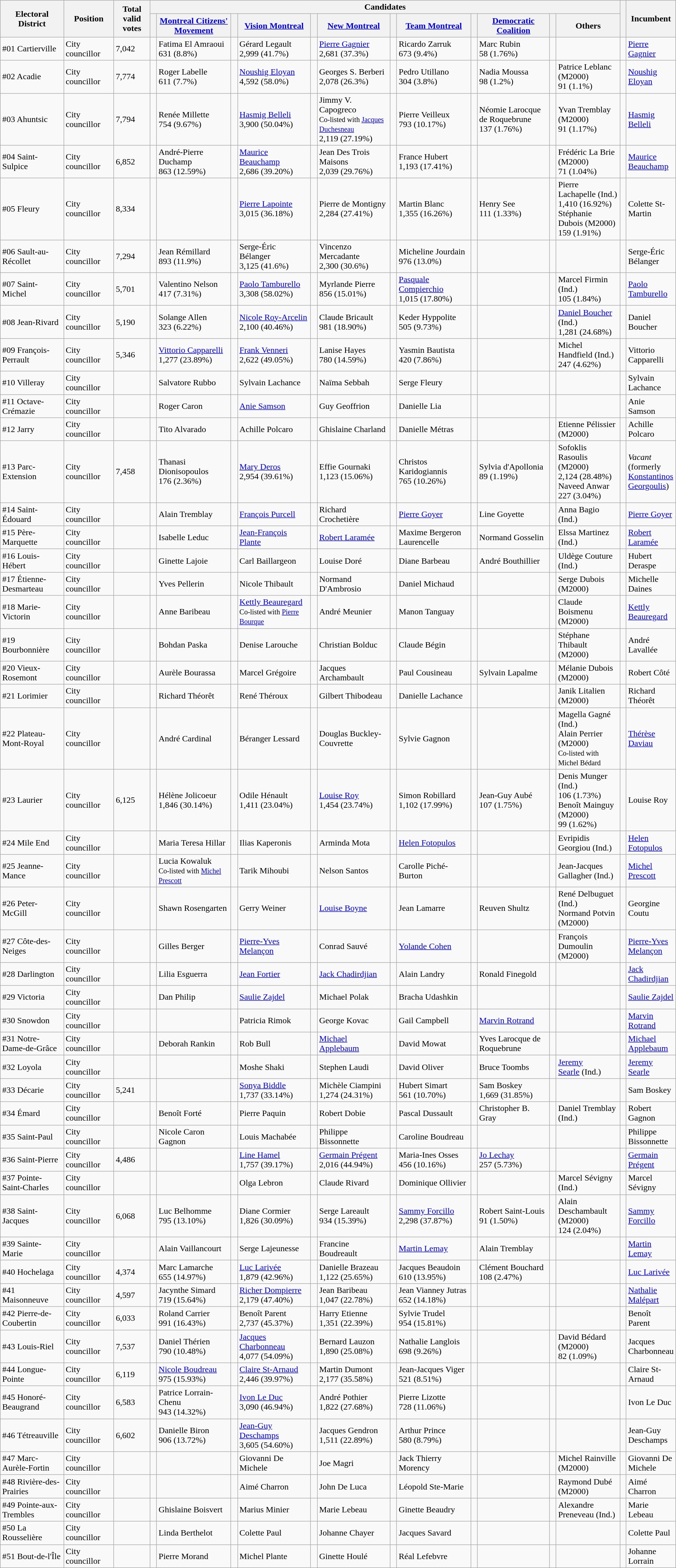<table class="wikitable" width="100%">
<tr>
<th width=10% rowspan=2>Electoral District</th>
<th width=8% rowspan=2>Position</th>
<th width=6% rowspan=2>Total valid votes</th>
<th colspan=12>Candidates</th>
<th width=1% rowspan=2> </th>
<th width=10% rowspan=2>Incumbent</th>
</tr>
<tr>
<th width=1% > </th>
<th width=12% ><a href='#'>Montreal Citizens' Movement</a></th>
<th width=1% > </th>
<th width=12% ><a href='#'>Vision Montreal</a></th>
<th width=1% > </th>
<th width=12% ><a href='#'>New Montreal</a></th>
<th width=1% > </th>
<th width=12% ><a href='#'>Team Montreal</a></th>
<th width=1% > </th>
<th width=12% ><a href='#'>Democratic Coalition</a></th>
<th width=1% > </th>
<th width=12% >Others</th>
</tr>
<tr>
<td>#01 Cartierville</td>
<td>City councillor</td>
<td>7,042</td>
<td>  </td>
<td>Fatima El Amraoui<br>631 (8.8%)</td>
<td> </td>
<td>Gérard Legault<br>2,999 (41.7%)</td>
<td>  </td>
<td><a href='#'>Pierre Gagnier</a><br>2,681 (37.3%)</td>
<td>  </td>
<td>Ricardo Zarruk<br>673 (9.4%)</td>
<td>  </td>
<td>Marc Rubin<br>58 (1.76%)</td>
<td></td>
<td></td>
<td> </td>
<td><a href='#'>Pierre Gagnier</a></td>
</tr>
<tr>
<td>#02 Acadie</td>
<td>City councillor</td>
<td>7,774</td>
<td>  </td>
<td>Roger Labelle<br>611 (7.7%)</td>
<td> </td>
<td><a href='#'>Noushig Eloyan</a><br>4,592 (58.0%)</td>
<td>  </td>
<td>Georges S. Berberi<br>2,078 (26.3%)</td>
<td>  </td>
<td>Pedro Utillano<br>304 (3.8%)</td>
<td>  </td>
<td>Nadia Moussa<br>98 (1.2%)</td>
<td>  </td>
<td>Patrice Leblanc (M2000)<br>91 (1.1%)</td>
<td> </td>
<td><a href='#'>Noushig Eloyan</a></td>
</tr>
<tr>
<td>#03 Ahuntsic</td>
<td>City councillor</td>
<td>7,794</td>
<td>  </td>
<td>Renée Millette<br>754 (9.67%)</td>
<td> </td>
<td><a href='#'>Hasmig Belleli</a><br>3,900 (50.04%)</td>
<td>  </td>
<td>Jimmy V. Capogreco<br><small>Co-listed with <a href='#'>Jacques Duchesneau</a></small><br>2,119 (27.19%)</td>
<td>  </td>
<td>Pierre Veilleux<br>793 (10.17%)</td>
<td>  </td>
<td>Néomie Larocque de Roquebrune<br>137 (1.76%)</td>
<td>  </td>
<td>Yvan Tremblay (M2000)<br>91 (1.17%)</td>
<td> </td>
<td><a href='#'>Hasmig Belleli</a></td>
</tr>
<tr>
<td>#04 Saint-Sulpice</td>
<td>City councillor</td>
<td>6,852</td>
<td>  </td>
<td>André-Pierre Duchamp<br>863 (12.59%)</td>
<td> </td>
<td><a href='#'>Maurice Beauchamp</a><br>2,686 (39.20%)</td>
<td>  </td>
<td>Jean Des Trois Maisons<br>2,039 (29.76%)</td>
<td>  </td>
<td>France Hubert<br>1,193 (17.41%)</td>
<td>  </td>
<td></td>
<td>  </td>
<td>Frédéric La Brie (M2000)<br>71 (1.04%)</td>
<td> </td>
<td><a href='#'>Maurice Beauchamp</a></td>
</tr>
<tr>
<td>#05 Fleury</td>
<td>City councillor</td>
<td>8,334</td>
<td>  </td>
<td></td>
<td> </td>
<td><a href='#'>Pierre Lapointe</a><br>3,015 (36.18%)</td>
<td>  </td>
<td>Pierre de Montigny<br>2,284 (27.41%)</td>
<td>  </td>
<td>Martin Blanc<br>1,355 (16.26%)</td>
<td>  </td>
<td>Henry See<br>111 (1.33%)</td>
<td>  </td>
<td>Pierre Lachapelle (Ind.)<br>1,410 (16.92%)<br>Stéphanie Dubois (M2000)<br>159 (1.91%)</td>
<td> </td>
<td>Colette St-Martin</td>
</tr>
<tr>
<td>#06 Sault-au-Récollet</td>
<td>City councillor</td>
<td>7,294</td>
<td>  </td>
<td>Jean Rémillard<br>893 (11.9%)</td>
<td> </td>
<td>Serge-Éric Bélanger<br>3,125 (41.6%)</td>
<td>  </td>
<td>Vincenzo Mercadante<br>2,300 (30.6%)</td>
<td>  </td>
<td>Micheline Jourdain<br>976 (13.0%)</td>
<td></td>
<td></td>
<td></td>
<td></td>
<td> </td>
<td>Serge-Éric Bélanger</td>
</tr>
<tr>
<td>#07 Saint-Michel</td>
<td>City councillor</td>
<td>5,701</td>
<td>  </td>
<td>Valentino Nelson<br>417 (7.31%)</td>
<td> </td>
<td><a href='#'>Paolo Tamburello</a><br>3,308 (58.02%)</td>
<td>  </td>
<td>Myrlande Pierre<br>856 (15.01%)</td>
<td>  </td>
<td><a href='#'>Pasquale Compierchio</a><br>1,015 (17.80%)</td>
<td>  </td>
<td></td>
<td>  </td>
<td>Marcel Firmin (Ind.)<br>105 (1.84%)</td>
<td> </td>
<td><a href='#'>Paolo Tamburello</a></td>
</tr>
<tr>
<td>#08 Jean-Rivard</td>
<td>City councillor</td>
<td>5,190</td>
<td>  </td>
<td>Solange Allen<br>323 (6.22%)</td>
<td> </td>
<td><a href='#'>Nicole Roy-Arcelin</a><br>2,100 (40.46%)</td>
<td>  </td>
<td>Claude Bricault<br>981 (18.90%)</td>
<td>  </td>
<td>Keder Hyppolite<br>505 (9.73%)</td>
<td>  </td>
<td></td>
<td>  </td>
<td><a href='#'>Daniel Boucher</a> (Ind.)<br>1,281 (24.68%)</td>
<td> </td>
<td>Daniel Boucher</td>
</tr>
<tr>
<td>#09 François-Perrault</td>
<td>City councillor</td>
<td>5,346</td>
<td>  </td>
<td><a href='#'>Vittorio Capparelli</a><br>1,277 (23.89%)</td>
<td> </td>
<td><a href='#'>Frank Venneri</a><br>2,622 (49.05%)</td>
<td>  </td>
<td>Lanise Hayes<br>780 (14.59%)</td>
<td>  </td>
<td>Yasmin Bautista<br>420 (7.86%)</td>
<td>  </td>
<td></td>
<td>  </td>
<td>Michel Handfield (Ind.)<br>247 (4.62%)</td>
<td> </td>
<td>Vittorio Capparelli</td>
</tr>
<tr>
<td>#10 Villeray</td>
<td>City councillor</td>
<td></td>
<td>  </td>
<td>Salvatore Rubbo</td>
<td> </td>
<td>Sylvain Lachance</td>
<td>  </td>
<td>Naïma Sebbah</td>
<td>  </td>
<td>Serge Fleury</td>
<td>  </td>
<td></td>
<td></td>
<td></td>
<td> </td>
<td>Sylvain Lachance</td>
</tr>
<tr>
<td>#11 Octave-Crémazie</td>
<td>City councillor</td>
<td></td>
<td>  </td>
<td>Roger Caron</td>
<td> </td>
<td><a href='#'>Anie Samson</a></td>
<td>  </td>
<td>Guy Geoffrion</td>
<td>  </td>
<td>Danielle Lia</td>
<td>  </td>
<td></td>
<td></td>
<td></td>
<td> </td>
<td>Anie Samson</td>
</tr>
<tr>
<td>#12 Jarry</td>
<td>City councillor</td>
<td></td>
<td>  </td>
<td>Tito Alvarado</td>
<td> </td>
<td>Achille Polcaro</td>
<td>  </td>
<td>Ghislaine Charland</td>
<td>  </td>
<td>Danielle Métras</td>
<td>  </td>
<td></td>
<td></td>
<td>Etienne Pélissier (M2000)</td>
<td> </td>
<td>Achille Polcaro</td>
</tr>
<tr>
<td>#13 Parc-Extension</td>
<td>City councillor</td>
<td>7,458</td>
<td>  </td>
<td>Thanasi Dionisopoulos<br>176 (2.36%)</td>
<td> </td>
<td><a href='#'>Mary Deros</a><br>2,954 (39.61%)</td>
<td>  </td>
<td>Effie Gournaki<br>1,123 (15.06%)</td>
<td>  </td>
<td>Christos Karidogiannis<br>765 (10.26%)</td>
<td>  </td>
<td>Sylvia d'Apollonia<br>89 (1.19%)</td>
<td>  </td>
<td>Sofoklis Rasoulis (M2000)<br>2,124 (28.48%)<br>Naveed Anwar<br>227 (3.04%)</td>
<td></td>
<td><em>Vacant</em> (formerly <a href='#'>Konstantinos Georgoulis</a>)</td>
</tr>
<tr>
<td>#14 Saint-Édouard</td>
<td>City councillor</td>
<td></td>
<td>  </td>
<td>Alain Tremblay</td>
<td> </td>
<td><a href='#'>François Purcell</a></td>
<td>  </td>
<td>Richard Crochetière</td>
<td>  </td>
<td><a href='#'>Pierre Goyer</a></td>
<td>  </td>
<td>Line Goyette</td>
<td></td>
<td>Anna Bagio (Ind.)</td>
<td> </td>
<td><a href='#'>Pierre Goyer</a></td>
</tr>
<tr>
<td>#15 Père-Marquette</td>
<td>City councillor</td>
<td></td>
<td>  </td>
<td>Isabelle Leduc</td>
<td> </td>
<td><a href='#'>Jean-François Plante</a></td>
<td>  </td>
<td><a href='#'>Robert Laramée</a></td>
<td>  </td>
<td>Maxime Bergeron Laurencelle</td>
<td>  </td>
<td>Normand Gosselin</td>
<td></td>
<td>Elssa Martinez (Ind.)</td>
<td> </td>
<td><a href='#'>Robert Laramée</a></td>
</tr>
<tr>
<td>#16 Louis-Hébert</td>
<td>City councillor</td>
<td></td>
<td>  </td>
<td>Ginette Lajoie</td>
<td> </td>
<td>Carl Baillargeon</td>
<td>  </td>
<td>Louise Doré</td>
<td>  </td>
<td>Diane Barbeau</td>
<td>  </td>
<td>André Bouthillier</td>
<td></td>
<td>Uldège Couture (Ind.)</td>
<td> </td>
<td>Hubert Deraspe</td>
</tr>
<tr>
<td>#17 Étienne-Desmarteau</td>
<td>City councillor</td>
<td></td>
<td>  </td>
<td>Yves Pellerin</td>
<td> </td>
<td>Nicole Thibault</td>
<td>  </td>
<td>Normand D'Ambrosio</td>
<td>  </td>
<td>Daniel Michaud</td>
<td>  </td>
<td></td>
<td></td>
<td>Serge Dubois (M2000)</td>
<td> </td>
<td>Michelle Daines</td>
</tr>
<tr>
<td>#18 Marie-Victorin</td>
<td>City councillor</td>
<td></td>
<td>  </td>
<td>Anne Baribeau</td>
<td> </td>
<td><a href='#'>Kettly Beauregard</a><br><small>Co-listed with <a href='#'>Pierre Bourque</a></small></td>
<td>  </td>
<td>André Meunier</td>
<td>  </td>
<td>Manon Tanguay</td>
<td>  </td>
<td></td>
<td></td>
<td>Claude Boismenu (M2000)</td>
<td> </td>
<td><a href='#'>Kettly Beauregard</a></td>
</tr>
<tr>
<td>#19 Bourbonnière</td>
<td>City councillor</td>
<td></td>
<td>  </td>
<td>Bohdan Paska</td>
<td> </td>
<td>Denise Larouche</td>
<td>  </td>
<td>Christian Bolduc</td>
<td>  </td>
<td>Claude Bégin</td>
<td>  </td>
<td></td>
<td></td>
<td>Stéphane Thibault (M2000)</td>
<td> </td>
<td>André Lavallée</td>
</tr>
<tr>
<td>#20 Vieux-Rosemont</td>
<td>City councillor</td>
<td></td>
<td>  </td>
<td>Aurèle Bourassa</td>
<td> </td>
<td>Marcel Grégoire</td>
<td>  </td>
<td>Jacques Archambault</td>
<td>  </td>
<td>Paul Cousineau</td>
<td>  </td>
<td>Sylvain Lapalme</td>
<td></td>
<td>Mélanie Dubois (M2000)</td>
<td> </td>
<td>Robert Côté</td>
</tr>
<tr>
<td>#21 Lorimier</td>
<td>City councillor</td>
<td></td>
<td> </td>
<td>Richard Théorêt</td>
<td>   </td>
<td>René Théroux</td>
<td>  </td>
<td>Gilbert Thibodeau</td>
<td>  </td>
<td>Danielle Lachance</td>
<td>  </td>
<td></td>
<td></td>
<td>Janik Litalien (M2000)</td>
<td> </td>
<td>Richard Théorêt</td>
</tr>
<tr>
<td>#22 Plateau-Mont-Royal</td>
<td>City councillor</td>
<td></td>
<td> </td>
<td>André Cardinal</td>
<td>   </td>
<td>Béranger Lessard</td>
<td>  </td>
<td>Douglas Buckley-Couvrette</td>
<td>  </td>
<td>Sylvie Gagnon</td>
<td>  </td>
<td></td>
<td></td>
<td>Magella Gagné (Ind.)<br>Alain Perrier (M2000)<br><small>Co-listed with Michel Bédard</small></td>
<td> </td>
<td><a href='#'>Thérèse Daviau</a></td>
</tr>
<tr>
<td>#23 Laurier</td>
<td>City councillor</td>
<td>6,125</td>
<td> </td>
<td>Hélène Jolicoeur<br>1,846 (30.14%)</td>
<td>  </td>
<td>Odile Hénault<br>1,411 (23.04%)</td>
<td>  </td>
<td><a href='#'>Louise Roy</a><br>1,454 (23.74%)</td>
<td>  </td>
<td>Simon Robillard<br>1,102 (17.99%)</td>
<td>  </td>
<td>Jean-Guy Aubé<br>107 (1.75%)</td>
<td>  </td>
<td>Denis Munger (Ind.)<br> 106 (1.73%)<br>Benoît Mainguy (M2000)<br>99 (1.62%)</td>
<td> </td>
<td>Louise Roy</td>
</tr>
<tr>
<td>#24 Mile End</td>
<td>City councillor</td>
<td></td>
<td>  </td>
<td>Maria Teresa Hillar</td>
<td>   </td>
<td>Ilias Kaperonis</td>
<td>  </td>
<td>Arminda Mota</td>
<td> </td>
<td><a href='#'>Helen Fotopulos</a></td>
<td>  </td>
<td></td>
<td></td>
<td>Evripidis Georgiou (Ind.)</td>
<td> </td>
<td><a href='#'>Helen Fotopulos</a></td>
</tr>
<tr>
<td>#25 Jeanne-Mance</td>
<td>City councillor</td>
<td></td>
<td> </td>
<td>Lucia Kowaluk<br><small>Co-listed with <a href='#'>Michel Prescott</a></small></td>
<td>   </td>
<td>Tarik Mihoubi</td>
<td>  </td>
<td>Nelson Santos</td>
<td>  </td>
<td>Carolle Piché-Burton</td>
<td>  </td>
<td></td>
<td></td>
<td>Jean-Jacques Gallagher (Ind.)</td>
<td> </td>
<td><a href='#'>Michel Prescott</a></td>
</tr>
<tr>
<td>#26 Peter-McGill</td>
<td>City councillor</td>
<td></td>
<td>  </td>
<td>Shawn Rosengarten</td>
<td> </td>
<td>Gerry Weiner</td>
<td>  </td>
<td><a href='#'>Louise Boyne</a></td>
<td>  </td>
<td>Jean Lamarre</td>
<td>  </td>
<td>Reuven Shultz</td>
<td></td>
<td>René Delbuguet (Ind.)<br>Normand Potvin (M2000)</td>
<td> </td>
<td>Georgine Coutu</td>
</tr>
<tr>
<td>#27 Côte-des-Neiges</td>
<td>City councillor</td>
<td></td>
<td>  </td>
<td>Gilles Berger</td>
<td> </td>
<td><a href='#'>Pierre-Yves Melançon</a></td>
<td>  </td>
<td>Conrad Sauvé</td>
<td>  </td>
<td><a href='#'>Yolande Cohen</a></td>
<td>  </td>
<td></td>
<td></td>
<td>François Dumoulin (M2000)</td>
<td> </td>
<td><a href='#'>Pierre-Yves Melançon</a></td>
</tr>
<tr>
<td>#28 Darlington</td>
<td>City councillor</td>
<td></td>
<td>  </td>
<td>Lilia Esguerra</td>
<td> </td>
<td><a href='#'>Jean Fortier</a></td>
<td>  </td>
<td><a href='#'>Jack Chadirdjian</a></td>
<td>  </td>
<td>Alain Landry</td>
<td>  </td>
<td>Ronald Finegold</td>
<td></td>
<td></td>
<td> </td>
<td><a href='#'>Jack Chadirdjian</a></td>
</tr>
<tr>
<td>#29 Victoria</td>
<td>City councillor</td>
<td></td>
<td>  </td>
<td>Dan Philip</td>
<td> </td>
<td><a href='#'>Saulie Zajdel</a></td>
<td>  </td>
<td>Michael Polak</td>
<td>  </td>
<td>Bracha Udashkin</td>
<td>  </td>
<td></td>
<td></td>
<td></td>
<td> </td>
<td><a href='#'>Saulie Zajdel</a></td>
</tr>
<tr>
<td>#30 Snowdon</td>
<td>City councillor</td>
<td></td>
<td>  </td>
<td></td>
<td>   </td>
<td>Patricia Rimok</td>
<td>  </td>
<td>George Kovac</td>
<td>  </td>
<td>Gail Campbell</td>
<td> </td>
<td><a href='#'>Marvin Rotrand</a></td>
<td></td>
<td></td>
<td> </td>
<td><a href='#'>Marvin Rotrand</a></td>
</tr>
<tr>
<td>#31 Notre-Dame-de-Grâce</td>
<td>City councillor</td>
<td></td>
<td>  </td>
<td>Deborah Rankin</td>
<td>   </td>
<td>Rob Bull</td>
<td> </td>
<td><a href='#'>Michael Applebaum</a></td>
<td>  </td>
<td>David Mowat</td>
<td>  </td>
<td>Yves Larocque de Roquebrune</td>
<td></td>
<td></td>
<td> </td>
<td><a href='#'>Michael Applebaum</a></td>
</tr>
<tr>
<td>#32 Loyola</td>
<td>City councillor</td>
<td></td>
<td>  </td>
<td></td>
<td>   </td>
<td>Moshe Shaki</td>
<td>  </td>
<td>Stephen Laudi</td>
<td>  </td>
<td>David Oliver</td>
<td>  </td>
<td>Bruce Toombs</td>
<td> </td>
<td><a href='#'>Jeremy Searle</a> (Ind.)</td>
<td> </td>
<td><a href='#'>Jeremy Searle</a></td>
</tr>
<tr>
<td>#33 Décarie</td>
<td>City councillor</td>
<td>5,241</td>
<td>  </td>
<td></td>
<td> </td>
<td><a href='#'>Sonya Biddle</a><br>1,737 (33.14%)</td>
<td>  </td>
<td>Michèle Ciampini<br>1,274 (24.31%)</td>
<td>  </td>
<td>Hubert Simart<br>561 (10.70%)</td>
<td>  </td>
<td>Sam Boskey<br>1,669 (31.85%)</td>
<td>  </td>
<td></td>
<td> </td>
<td>Sam Boskey</td>
</tr>
<tr>
<td>#34 Émard</td>
<td>City councillor</td>
<td></td>
<td>  </td>
<td>Benoît Forté</td>
<td> </td>
<td>Pierre Paquin</td>
<td>  </td>
<td>Robert Dobie</td>
<td>  </td>
<td>Pascal Dussault</td>
<td>  </td>
<td>Christopher B. Gray</td>
<td></td>
<td>Daniel Tremblay (Ind.)</td>
<td> </td>
<td>Robert Gagnon</td>
</tr>
<tr>
<td>#35 Saint-Paul</td>
<td>City councillor</td>
<td></td>
<td>  </td>
<td>Nicole Caron Gagnon</td>
<td>  </td>
<td>Louis Machabée</td>
<td> </td>
<td>Philippe Bissonnette</td>
<td>  </td>
<td>Caroline Boudreau</td>
<td>  </td>
<td></td>
<td></td>
<td></td>
<td> </td>
<td>Philippe Bissonnette</td>
</tr>
<tr>
<td>#36 Saint-Pierre</td>
<td>City councillor</td>
<td>4,486</td>
<td>  </td>
<td></td>
<td>  </td>
<td><a href='#'>Line Hamel</a><br>1,757 (39.17%)</td>
<td> </td>
<td><a href='#'>Germain Prégent</a><br>2,016 (44.94%)</td>
<td>  </td>
<td>Maria-Ines Osses<br>456 (10.16%)</td>
<td>  </td>
<td><a href='#'>Jo Lechay</a><br>257 (5.73%)</td>
<td></td>
<td></td>
<td> </td>
<td><a href='#'>Germain Prégent</a></td>
</tr>
<tr>
<td>#37 Pointe-Saint-Charles</td>
<td>City councillor</td>
<td></td>
<td>  </td>
<td></td>
<td>   </td>
<td>Olga Lebron</td>
<td>  </td>
<td>Claude Rivard</td>
<td>  </td>
<td>Dominique Ollivier</td>
<td>  </td>
<td></td>
<td> </td>
<td>Marcel Sévigny (Ind.)</td>
<td> </td>
<td>Marcel Sévigny</td>
</tr>
<tr>
<td>#38 Saint-Jacques</td>
<td>City councillor</td>
<td>6,068</td>
<td>  </td>
<td>Luc Belhomme<br>795 (13.10%)</td>
<td>  </td>
<td>Diane Cormier<br>1,826 (30.09%)</td>
<td>  </td>
<td>Serge Lareault<br>934 (15.39%)</td>
<td> </td>
<td><a href='#'>Sammy Forcillo</a><br>2,298 (37.87%)</td>
<td>  </td>
<td>Robert Saint-Louis<br>91 (1.50%)</td>
<td>  </td>
<td>Alain Deschambault (M2000)<br>124 (2.04%)</td>
<td> </td>
<td><a href='#'>Sammy Forcillo</a></td>
</tr>
<tr>
<td>#39 Sainte-Marie</td>
<td>City councillor</td>
<td></td>
<td>  </td>
<td>Alain Vaillancourt</td>
<td> </td>
<td>Serge Lajeunesse</td>
<td>  </td>
<td>Francine Boudreault</td>
<td>  </td>
<td><a href='#'>Martin Lemay</a></td>
<td>  </td>
<td>Alain Tremblay</td>
<td></td>
<td></td>
<td> </td>
<td><a href='#'>Martin Lemay</a></td>
</tr>
<tr>
<td>#40 Hochelaga</td>
<td>City councillor</td>
<td>4,374</td>
<td>  </td>
<td>Marc Lamarche<br>655 (14.97%)</td>
<td> </td>
<td><a href='#'>Luc Larivée</a><br>1,879 (42.96%)</td>
<td>  </td>
<td>Danielle Brazeau<br>1,122 (25.65%)</td>
<td>  </td>
<td>Jacques Beaudoin<br>610 (13.95%)</td>
<td>  </td>
<td>Clément Bouchard<br>108 (2.47%)</td>
<td></td>
<td></td>
<td> </td>
<td><a href='#'>Luc Larivée</a></td>
</tr>
<tr>
<td>#41 Maisonneuve</td>
<td>City councillor</td>
<td>4,597</td>
<td>  </td>
<td>Jacynthe Simard<br>719 (15.64%)</td>
<td> </td>
<td><a href='#'>Richer Dompierre</a><br>2,179 (47.40%)</td>
<td>  </td>
<td>Jean Baribeau<br>1,047 (22.78%)</td>
<td>  </td>
<td>Jean Vianney Jutras<br>652 (14.18%)</td>
<td>  </td>
<td></td>
<td></td>
<td></td>
<td> </td>
<td><a href='#'>Nathalie Malépart</a></td>
</tr>
<tr>
<td>#42 Pierre-de-Coubertin</td>
<td>City councillor</td>
<td>6,033</td>
<td>  </td>
<td>Roland Carrier<br>991 (16.43%)</td>
<td> </td>
<td>Benoît Parent<br>2,737 (45.37%)</td>
<td>  </td>
<td>Harry Etienne<br>1,351 (22.39%)</td>
<td>  </td>
<td>Sylvie Trudel<br>954 (15.81%)</td>
<td>  </td>
<td></td>
<td></td>
<td></td>
<td> </td>
<td>Benoît Parent</td>
</tr>
<tr>
<td>#43 Louis-Riel</td>
<td>City councillor</td>
<td>7,537</td>
<td>  </td>
<td>Daniel Thérien<br>790 (10.48%)</td>
<td> </td>
<td><a href='#'>Jacques Charbonneau</a><br>4,077 (54.09%)</td>
<td>  </td>
<td>Bernard Lauzon<br>1,890 (25.08%)</td>
<td>  </td>
<td>Nathalie Langlois<br>698 (9.26%)</td>
<td>  </td>
<td></td>
<td>  </td>
<td>David Bédard (M2000)<br>82 (1.09%)</td>
<td> </td>
<td>Jacques Charbonneau</td>
</tr>
<tr>
<td>#44 Longue-Pointe</td>
<td>City councillor</td>
<td>6,119</td>
<td>  </td>
<td><a href='#'>Nicole Boudreau</a><br>975 (15.93%)</td>
<td> </td>
<td><a href='#'>Claire St-Arnaud</a><br>2,446 (39.97%)</td>
<td>  </td>
<td>Martin Dumont<br>2,177 (35.58%)</td>
<td>  </td>
<td>Jean-Jacques Viger<br>521 (8.51%)</td>
<td>  </td>
<td></td>
<td></td>
<td></td>
<td> </td>
<td>Claire St-Arnaud</td>
</tr>
<tr>
<td>#45 Honoré-Beaugrand</td>
<td>City councillor</td>
<td>6,583</td>
<td>  </td>
<td>Patrice Lorrain-Chenu<br>943 (14.32%)</td>
<td> </td>
<td><a href='#'>Ivon Le Duc</a><br>3,090 (46.94%)</td>
<td>  </td>
<td>André Pothier<br>1,822 (27.68%)</td>
<td>  </td>
<td>Pierre Lizotte<br>728 (11.06%)</td>
<td>  </td>
<td></td>
<td></td>
<td></td>
<td> </td>
<td>Ivon Le Duc</td>
</tr>
<tr>
<td>#46 Tétreauville</td>
<td>City councillor</td>
<td>6,602</td>
<td>  </td>
<td>Danielle Biron<br>906 (13.72%)</td>
<td> </td>
<td><a href='#'>Jean-Guy Deschamps</a><br>3,605 (54.60%)</td>
<td>  </td>
<td>Jacques Gendron<br>1,511 (22.89%)</td>
<td>  </td>
<td>Arthur Prince<br>580 (8.79%)</td>
<td>  </td>
<td></td>
<td></td>
<td></td>
<td> </td>
<td>Jean-Guy Deschamps</td>
</tr>
<tr>
<td>#47 Marc-Aurèle-Fortin</td>
<td>City councillor</td>
<td></td>
<td>  </td>
<td></td>
<td> </td>
<td>Giovanni De Michele</td>
<td>  </td>
<td>Joe Magri</td>
<td>  </td>
<td>Jack Thierry Morency</td>
<td>  </td>
<td></td>
<td></td>
<td>Michel Rainville (M2000)</td>
<td> </td>
<td>Giovanni De Michele</td>
</tr>
<tr>
<td>#48 Rivière-des-Prairies</td>
<td>City councillor</td>
<td></td>
<td>  </td>
<td></td>
<td> </td>
<td>Aimé Charron</td>
<td>  </td>
<td>John De Luca</td>
<td>  </td>
<td>Léopold Ste-Marie</td>
<td>  </td>
<td></td>
<td></td>
<td>Raymond Dubé (M2000)</td>
<td> </td>
<td>Aimé Charron</td>
</tr>
<tr>
<td>#49 Pointe-aux-Trembles</td>
<td>City councillor</td>
<td></td>
<td>  </td>
<td>Ghislaine Boisvert</td>
<td> </td>
<td>Marius Minier</td>
<td>  </td>
<td>Marie Lebeau</td>
<td>  </td>
<td>Ginette Beaudry</td>
<td>  </td>
<td></td>
<td></td>
<td>Alexandre Preneveau (Ind.)</td>
<td> </td>
<td>Marie Lebeau</td>
</tr>
<tr>
<td>#50 La Rousselière</td>
<td>City councillor</td>
<td></td>
<td>  </td>
<td>Linda Berthelot</td>
<td> </td>
<td>Colette Paul</td>
<td>  </td>
<td>Johanne Chayer</td>
<td>  </td>
<td>Jacques Savard</td>
<td>  </td>
<td></td>
<td></td>
<td></td>
<td> </td>
<td>Colette Paul</td>
</tr>
<tr>
<td>#51 Bout-de-l'Île</td>
<td>City councillor</td>
<td></td>
<td>  </td>
<td>Pierre Morand</td>
<td> </td>
<td>Michel Plante</td>
<td>  </td>
<td>Ginette Houlé</td>
<td>  </td>
<td>Réal Lefebvre</td>
<td>  </td>
<td></td>
<td></td>
<td></td>
<td> </td>
<td>Johanne Lorrain</td>
</tr>
</table>
